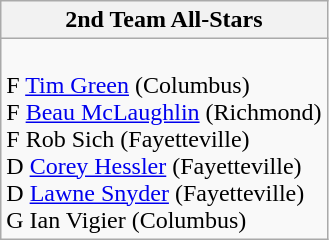<table class="wikitable">
<tr>
<th>2nd Team All-Stars</th>
</tr>
<tr>
<td><br> F <a href='#'>Tim Green</a> (Columbus)<br>
 F <a href='#'>Beau McLaughlin</a> (Richmond)<br>
 F Rob Sich (Fayetteville)<br>
 D <a href='#'>Corey Hessler</a> (Fayetteville)<br>
 D <a href='#'>Lawne Snyder</a> (Fayetteville)<br>
 G Ian Vigier (Columbus)<br></td>
</tr>
</table>
